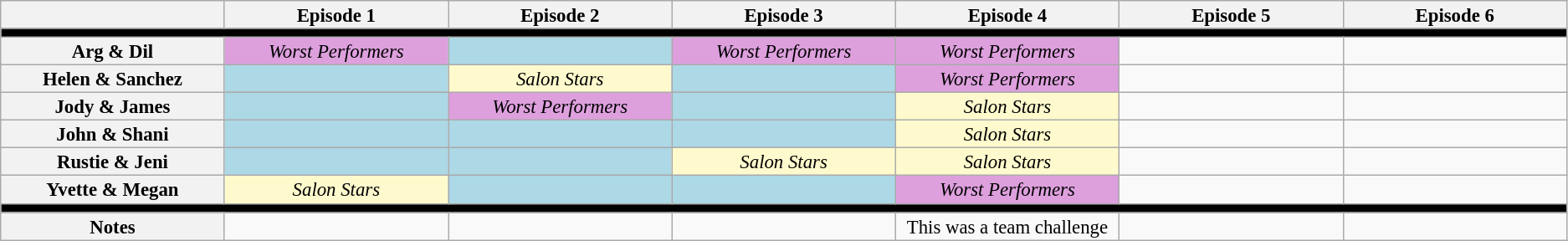<table class="wikitable" style="text-align:center; font-size:95%; line-height:15px;">
<tr>
<th style="width: 7%;"></th>
<th style="width: 7%;">Episode 1</th>
<th style="width: 7%;">Episode 2</th>
<th style="width: 7%;">Episode 3</th>
<th style="width: 7%;">Episode 4</th>
<th style="width: 7%;">Episode 5</th>
<th style="width: 7%;">Episode 6</th>
</tr>
<tr>
<th style="background:#000;" colspan="7"></th>
</tr>
<tr>
<th>Arg & Dil</th>
<td style="background:Plum;"><em>Worst Performers</em></td>
<td style="background:lightblue;"></td>
<td style="background:Plum;"><em>Worst Performers</em></td>
<td style="background:Plum;"><em>Worst Performers</em></td>
<td></td>
<td></td>
</tr>
<tr>
<th>Helen & Sanchez</th>
<td style="background:lightblue;"></td>
<td style="background:LemonChiffon;"><em>Salon Stars</em></td>
<td style="background:lightblue;"></td>
<td style="background:Plum;"><em>Worst Performers</em></td>
<td></td>
<td></td>
</tr>
<tr>
<th>Jody & James</th>
<td style="background:lightblue;"></td>
<td style="background:Plum;"><em>Worst Performers</em></td>
<td style="background:lightblue;"></td>
<td style="background:LemonChiffon;"><em>Salon Stars</em></td>
<td></td>
<td></td>
</tr>
<tr>
<th>John & Shani</th>
<td style="background:lightblue;"></td>
<td style="background:lightblue;"></td>
<td style="background:lightblue;"></td>
<td style="background:LemonChiffon;"><em>Salon Stars</em></td>
<td></td>
<td></td>
</tr>
<tr>
<th>Rustie & Jeni</th>
<td style="background:lightblue;"></td>
<td style="background:lightblue;"></td>
<td style="background:LemonChiffon;"><em>Salon Stars</em></td>
<td style="background:LemonChiffon;"><em>Salon Stars</em></td>
<td></td>
<td></td>
</tr>
<tr>
<th>Yvette & Megan</th>
<td style="background:LemonChiffon;"><em>Salon Stars</em></td>
<td style="background:lightblue;"></td>
<td style="background:lightblue;"></td>
<td style="background:Plum;"><em>Worst Performers</em></td>
<td></td>
<td></td>
</tr>
<tr>
<th style="background:#000;" colspan="7"></th>
</tr>
<tr>
<th>Notes</th>
<td></td>
<td></td>
<td></td>
<td>This was a team challenge</td>
<td></td>
<td></td>
</tr>
</table>
